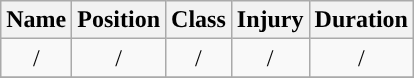<table class="wikitable">
<tr>
<th style="text-align:center; ">Name</th>
<th style="text-align:center; ">Position</th>
<th style="text-align:center; ">Class</th>
<th style="text-align:center; ">Injury</th>
<th style="text-align:center; ">Duration</th>
</tr>
<tr align="center">
<td>/</td>
<td>/</td>
<td>/</td>
<td>/</td>
<td>/</td>
</tr>
<tr align="center">
</tr>
</table>
